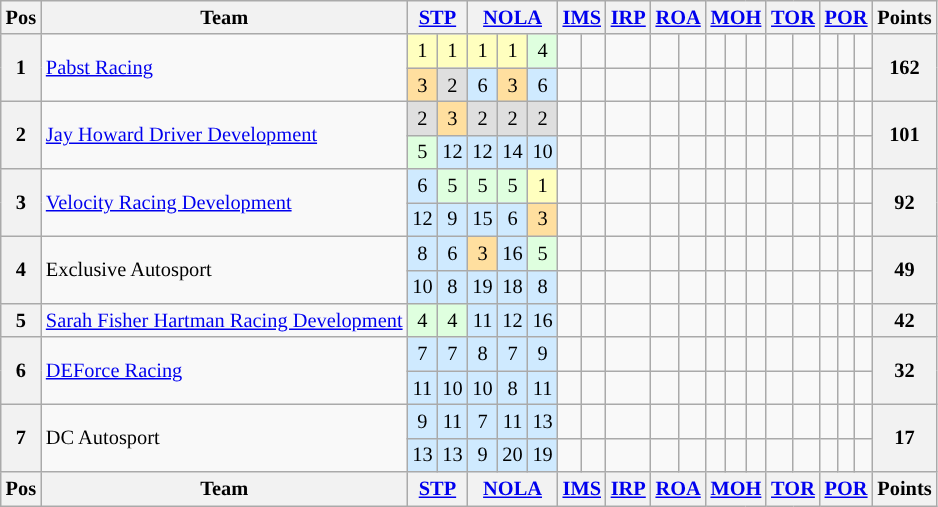<table class="wikitable" style="font-size:85%; text-align:center">
<tr>
<th valign="middle">Pos</th>
<th valign="middle">Team</th>
<th colspan="2"><a href='#'>STP</a></th>
<th colspan="3"><a href='#'>NOLA</a></th>
<th colspan="2"><a href='#'>IMS</a></th>
<th><a href='#'>IRP</a></th>
<th colspan="2"><a href='#'>ROA</a></th>
<th colspan="3"><a href='#'>MOH</a></th>
<th colspan="2"><a href='#'>TOR</a></th>
<th colspan="3"><a href='#'>POR</a></th>
<th>Points</th>
</tr>
<tr>
<th rowspan="2">1</th>
<td rowspan="2" align="left"><a href='#'>Pabst Racing</a></td>
<td style="background:#FFFFBF;">1</td>
<td style="background:#FFFFBF;">1</td>
<td style="background:#FFFFBF;">1</td>
<td style="background:#FFFFBF;">1</td>
<td style="background:#DFFFDF;">4</td>
<td></td>
<td></td>
<td></td>
<td></td>
<td></td>
<td></td>
<td></td>
<td></td>
<td></td>
<td></td>
<td></td>
<td></td>
<td></td>
<th rowspan="2">162</th>
</tr>
<tr>
<td style="background:#FFDF9F;">3</td>
<td style="background:#DFDFDF;">2</td>
<td style="background:#CFEAFF;">6</td>
<td style="background:#FFDF9F;">3</td>
<td style="background:#CFEAFF;">6</td>
<td></td>
<td></td>
<td></td>
<td></td>
<td></td>
<td></td>
<td></td>
<td></td>
<td></td>
<td></td>
<td></td>
<td></td>
<td></td>
</tr>
<tr>
<th rowspan="2">2</th>
<td rowspan="2" align="left"><a href='#'>Jay Howard Driver Development</a></td>
<td style="background:#DFDFDF;">2</td>
<td style="background:#FFDF9F;">3</td>
<td style="background:#DFDFDF;'">2</td>
<td style="background:#DFDFDF;'">2</td>
<td style="background:#DFDFDF;'">2</td>
<td></td>
<td></td>
<td></td>
<td></td>
<td></td>
<td></td>
<td></td>
<td></td>
<td></td>
<td></td>
<td></td>
<td></td>
<td></td>
<th rowspan="2">101</th>
</tr>
<tr>
<td style="background:#DFFFDF;">5</td>
<td style="background:#CFEAFF;">12</td>
<td style="background:#CFEAFF;">12</td>
<td style="background:#CFEAFF;">14</td>
<td style="background:#CFEAFF;">10</td>
<td></td>
<td></td>
<td></td>
<td></td>
<td></td>
<td></td>
<td></td>
<td></td>
<td></td>
<td></td>
<td></td>
<td></td>
<td></td>
</tr>
<tr>
<th rowspan="2">3</th>
<td rowspan="2" align="left"><a href='#'>Velocity Racing Development</a></td>
<td style="background:#CFEAFF;">6</td>
<td style="background:#DFFFDF;">5</td>
<td style="background:#DFFFDF;">5</td>
<td style="background:#DFFFDF;">5</td>
<td style="background:#FFFFBF;">1</td>
<td></td>
<td></td>
<td></td>
<td></td>
<td></td>
<td></td>
<td></td>
<td></td>
<td></td>
<td></td>
<td></td>
<td></td>
<td></td>
<th rowspan="2">92</th>
</tr>
<tr>
<td style="background:#CFEAFF;">12</td>
<td style="background:#CFEAFF;">9</td>
<td style="background:#CFEAFF;">15</td>
<td style="background:#CFEAFF;">6</td>
<td style="background:#FFDF9F;">3</td>
<td></td>
<td></td>
<td></td>
<td></td>
<td></td>
<td></td>
<td></td>
<td></td>
<td></td>
<td></td>
<td></td>
<td></td>
<td></td>
</tr>
<tr>
<th rowspan="2">4</th>
<td rowspan="2" align="left">Exclusive Autosport</td>
<td style="background:#CFEAFF;">8</td>
<td style="background:#CFEAFF;">6</td>
<td style="background:#FFDF9F;">3</td>
<td style="background:#CFEAFF;">16</td>
<td style="background:#DFFFDF;">5</td>
<td></td>
<td></td>
<td></td>
<td></td>
<td></td>
<td></td>
<td></td>
<td></td>
<td></td>
<td></td>
<td></td>
<td></td>
<td></td>
<th rowspan="2">49</th>
</tr>
<tr>
<td style="background:#CFEAFF;">10</td>
<td style="background:#CFEAFF;">8</td>
<td style="background:#CFEAFF;">19</td>
<td style="background:#CFEAFF;">18</td>
<td style="background:#CFEAFF;">8</td>
<td></td>
<td></td>
<td></td>
<td></td>
<td></td>
<td></td>
<td></td>
<td></td>
<td></td>
<td></td>
<td></td>
<td></td>
<td></td>
</tr>
<tr>
<th>5</th>
<td align="left"><a href='#'>Sarah Fisher Hartman Racing Development</a></td>
<td style="background:#DFFFDF;">4</td>
<td style="background:#DFFFDF;">4</td>
<td style="background:#CFEAFF;">11</td>
<td style="background:#CFEAFF;">12</td>
<td style="background:#CFEAFF;">16</td>
<td></td>
<td></td>
<td></td>
<td></td>
<td></td>
<td></td>
<td></td>
<td></td>
<td></td>
<td></td>
<td></td>
<td></td>
<td></td>
<th>42</th>
</tr>
<tr>
<th rowspan="2">6</th>
<td rowspan="2" align="left"><a href='#'>DEForce Racing</a></td>
<td style="background:#CFEAFF;">7</td>
<td style="background:#CFEAFF;">7</td>
<td style="background:#CFEAFF;">8</td>
<td style="background:#CFEAFF;">7</td>
<td style="background:#CFEAFF;">9</td>
<td></td>
<td></td>
<td></td>
<td></td>
<td></td>
<td></td>
<td></td>
<td></td>
<td></td>
<td></td>
<td></td>
<td></td>
<td></td>
<th rowspan="2">32</th>
</tr>
<tr>
<td style="background:#CFEAFF;">11</td>
<td style="background:#CFEAFF;">10</td>
<td style="background:#CFEAFF;">10</td>
<td style="background:#CFEAFF;">8</td>
<td style="background:#CFEAFF;">11</td>
<td></td>
<td></td>
<td></td>
<td></td>
<td></td>
<td></td>
<td></td>
<td></td>
<td></td>
<td></td>
<td></td>
<td></td>
<td></td>
</tr>
<tr>
<th rowspan="2">7</th>
<td rowspan="2" align="left">DC Autosport</td>
<td style="background:#CFEAFF;">9</td>
<td style="background:#CFEAFF;">11</td>
<td style="background:#CFEAFF;">7</td>
<td style="background:#CFEAFF;">11</td>
<td style="background:#CFEAFF;">13</td>
<td></td>
<td></td>
<td></td>
<td></td>
<td></td>
<td></td>
<td></td>
<td></td>
<td></td>
<td></td>
<td></td>
<td></td>
<td></td>
<th rowspan="2">17</th>
</tr>
<tr>
<td style="background:#CFEAFF;">13</td>
<td style="background:#CFEAFF;">13</td>
<td style="background:#CFEAFF;">9</td>
<td style="background:#CFEAFF;">20</td>
<td style="background:#CFEAFF;">19</td>
<td></td>
<td></td>
<td></td>
<td></td>
<td></td>
<td></td>
<td></td>
<td></td>
<td></td>
<td></td>
<td></td>
<td></td>
<td></td>
</tr>
<tr>
<th>Pos</th>
<th>Team</th>
<th colspan="2"><a href='#'>STP</a></th>
<th colspan="3"><a href='#'>NOLA</a></th>
<th colspan="2"><a href='#'>IMS</a></th>
<th><a href='#'>IRP</a></th>
<th colspan="2"><a href='#'>ROA</a></th>
<th colspan="3"><a href='#'>MOH</a></th>
<th colspan="2"><a href='#'>TOR</a></th>
<th colspan="3"><a href='#'>POR</a></th>
<th>Points</th>
</tr>
</table>
